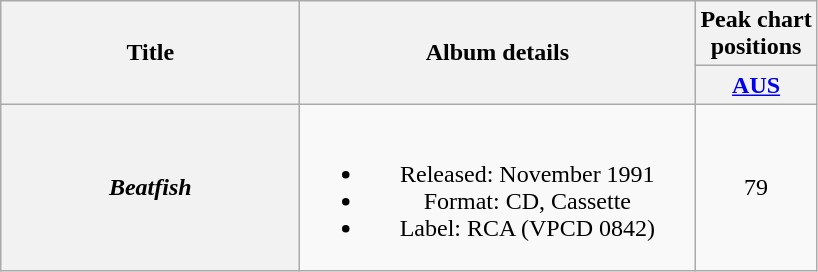<table class="wikitable plainrowheaders" style="text-align:center;" border="1">
<tr>
<th scope="col" rowspan="2" style="width:12em;">Title</th>
<th scope="col" rowspan="2" style="width:16em;">Album details</th>
<th scope="col" colspan="1">Peak chart<br>positions</th>
</tr>
<tr>
<th scope="col" style="text-align:center;"><a href='#'>AUS</a><br></th>
</tr>
<tr>
<th scope="row"><em>Beatfish</em></th>
<td><br><ul><li>Released: November 1991</li><li>Format: CD, Cassette</li><li>Label: RCA (VPCD 0842)</li></ul></td>
<td align="center">79</td>
</tr>
</table>
